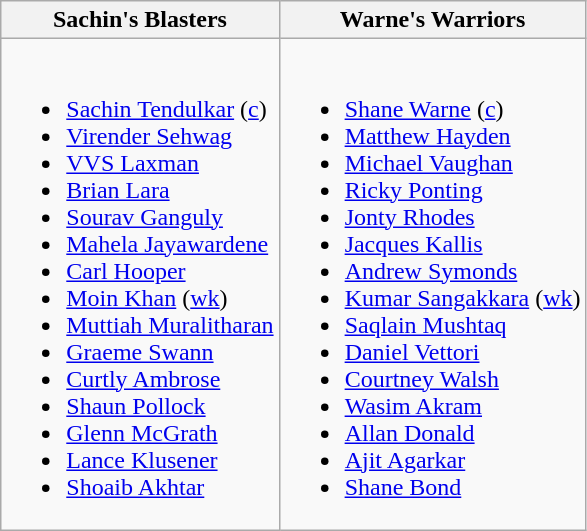<table class="wikitable">
<tr>
<th>Sachin's Blasters</th>
<th>Warne's Warriors</th>
</tr>
<tr>
<td valign=top><br><ul><li> <a href='#'>Sachin Tendulkar</a> (<a href='#'>c</a>)</li><li> <a href='#'>Virender Sehwag</a></li><li> <a href='#'>VVS Laxman</a></li><li> <a href='#'>Brian Lara</a></li><li> <a href='#'>Sourav Ganguly</a></li><li> <a href='#'>Mahela Jayawardene</a></li><li> <a href='#'>Carl Hooper</a></li><li> <a href='#'>Moin Khan</a> (<a href='#'>wk</a>)</li><li> <a href='#'>Muttiah Muralitharan</a></li><li> <a href='#'>Graeme Swann</a></li><li> <a href='#'>Curtly Ambrose</a></li><li> <a href='#'>Shaun Pollock</a></li><li> <a href='#'>Glenn McGrath</a></li><li> <a href='#'>Lance Klusener</a></li><li> <a href='#'>Shoaib Akhtar</a></li></ul></td>
<td valign=top><br><ul><li> <a href='#'>Shane Warne</a> (<a href='#'>c</a>)</li><li> <a href='#'>Matthew Hayden</a></li><li> <a href='#'>Michael Vaughan</a></li><li> <a href='#'>Ricky Ponting</a></li><li> <a href='#'>Jonty Rhodes</a></li><li> <a href='#'>Jacques Kallis</a></li><li> <a href='#'>Andrew Symonds</a></li><li> <a href='#'>Kumar Sangakkara</a> (<a href='#'>wk</a>)</li><li> <a href='#'>Saqlain Mushtaq</a></li><li> <a href='#'>Daniel Vettori</a></li><li> <a href='#'>Courtney Walsh</a></li><li> <a href='#'>Wasim Akram</a></li><li> <a href='#'>Allan Donald</a></li><li> <a href='#'>Ajit Agarkar</a></li><li> <a href='#'>Shane Bond</a></li></ul></td>
</tr>
</table>
